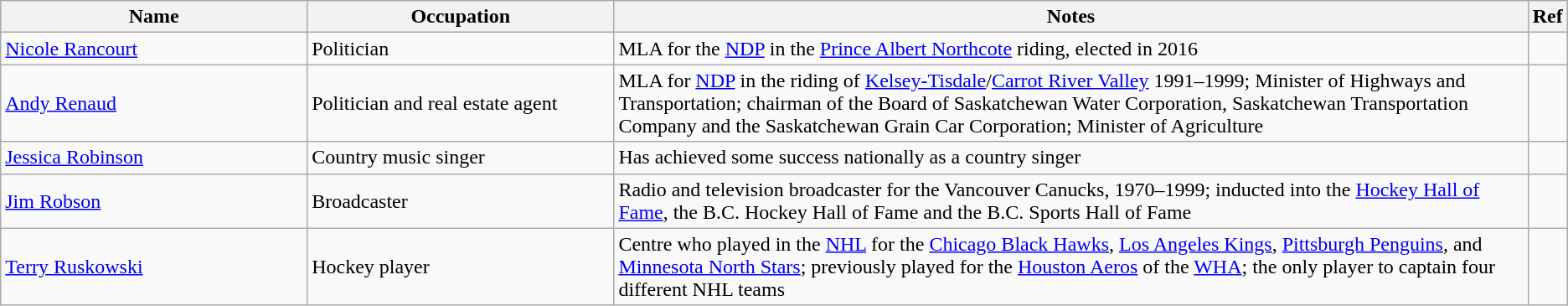<table class="wikitable sortable">
<tr align=left>
<th style="width:20%;">Name</th>
<th style="width:20%;">Occupation</th>
<th style="width:60%;">Notes</th>
<th style="width:20%;">Ref</th>
</tr>
<tr>
<td><a href='#'>Nicole Rancourt</a></td>
<td>Politician</td>
<td>MLA for the <a href='#'>NDP</a> in the <a href='#'>Prince Albert Northcote</a> riding, elected in 2016</td>
<td></td>
</tr>
<tr>
<td><a href='#'>Andy Renaud</a></td>
<td>Politician and real estate agent</td>
<td>MLA for <a href='#'>NDP</a> in the riding of <a href='#'>Kelsey-Tisdale</a>/<a href='#'>Carrot River Valley</a> 1991–1999; Minister of Highways and Transportation; chairman of the Board of Saskatchewan Water Corporation, Saskatchewan Transportation Company and the Saskatchewan Grain Car Corporation; Minister of Agriculture</td>
<td></td>
</tr>
<tr>
<td><a href='#'>Jessica Robinson</a></td>
<td>Country music singer</td>
<td>Has achieved some success nationally as a country singer</td>
<td></td>
</tr>
<tr>
<td><a href='#'>Jim Robson</a></td>
<td>Broadcaster</td>
<td>Radio and television broadcaster for the Vancouver Canucks, 1970–1999; inducted into the <a href='#'>Hockey Hall of Fame</a>, the B.C. Hockey Hall of Fame and the B.C. Sports Hall of Fame</td>
<td></td>
</tr>
<tr>
<td><a href='#'>Terry Ruskowski</a></td>
<td>Hockey player</td>
<td>Centre who played in the <a href='#'>NHL</a> for the <a href='#'>Chicago Black Hawks</a>, <a href='#'>Los Angeles Kings</a>, <a href='#'>Pittsburgh Penguins</a>, and <a href='#'>Minnesota North Stars</a>; previously played for the <a href='#'>Houston Aeros</a> of the <a href='#'>WHA</a>; the only player to captain four different NHL teams</td>
<td></td>
</tr>
</table>
